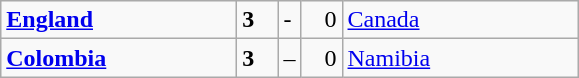<table class="wikitable">
<tr>
<td width=150> <strong><a href='#'>England</a></strong></td>
<td style="width:20px; text-align:left;"><strong>3</strong></td>
<td>-</td>
<td style="width:20px; text-align:right;">0</td>
<td width=150> <a href='#'>Canada</a></td>
</tr>
<tr>
<td> <strong><a href='#'>Colombia</a></strong></td>
<td style="text-align:left;"><strong>3</strong></td>
<td>–</td>
<td style="text-align:right;">0</td>
<td> <a href='#'>Namibia</a></td>
</tr>
</table>
